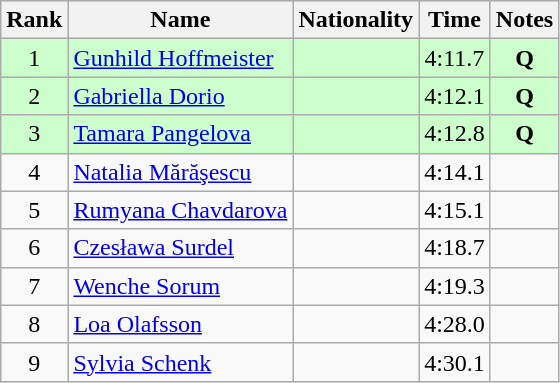<table class="wikitable sortable" style="text-align:center">
<tr>
<th>Rank</th>
<th>Name</th>
<th>Nationality</th>
<th>Time</th>
<th>Notes</th>
</tr>
<tr bgcolor=ccffcc>
<td>1</td>
<td align=left><a href='#'>Gunhild Hoffmeister</a></td>
<td align=left></td>
<td>4:11.7</td>
<td><strong>Q</strong></td>
</tr>
<tr bgcolor=ccffcc>
<td>2</td>
<td align=left><a href='#'>Gabriella Dorio</a></td>
<td align=left></td>
<td>4:12.1</td>
<td><strong>Q</strong></td>
</tr>
<tr bgcolor=ccffcc>
<td>3</td>
<td align=left><a href='#'>Tamara Pangelova</a></td>
<td align=left></td>
<td>4:12.8</td>
<td><strong>Q</strong></td>
</tr>
<tr>
<td>4</td>
<td align=left><a href='#'>Natalia Mărăşescu</a></td>
<td align=left></td>
<td>4:14.1</td>
<td></td>
</tr>
<tr>
<td>5</td>
<td align=left><a href='#'>Rumyana Chavdarova</a></td>
<td align=left></td>
<td>4:15.1</td>
<td></td>
</tr>
<tr>
<td>6</td>
<td align=left><a href='#'>Czesława Surdel</a></td>
<td align=left></td>
<td>4:18.7</td>
<td></td>
</tr>
<tr>
<td>7</td>
<td align=left><a href='#'>Wenche Sorum</a></td>
<td align=left></td>
<td>4:19.3</td>
<td></td>
</tr>
<tr>
<td>8</td>
<td align=left><a href='#'>Loa Olafsson</a></td>
<td align=left></td>
<td>4:28.0</td>
<td></td>
</tr>
<tr>
<td>9</td>
<td align=left><a href='#'>Sylvia Schenk</a></td>
<td align=left></td>
<td>4:30.1</td>
<td></td>
</tr>
</table>
